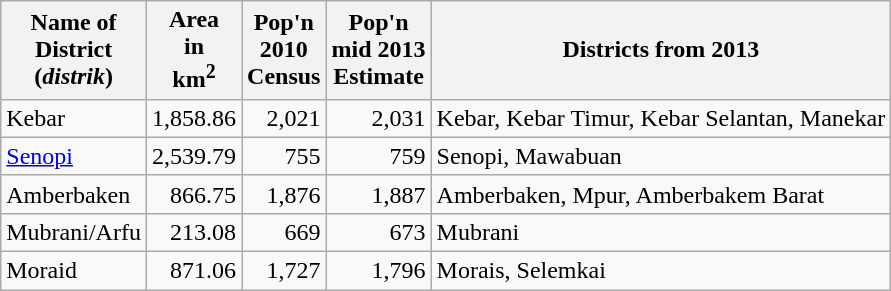<table class="wikitable">
<tr>
<th>Name of <br>District<br>(<em>distrik</em>)</th>
<th>Area <br>in<br> km<sup>2</sup></th>
<th>Pop'n <br>2010<br>Census</th>
<th>Pop'n <br>mid 2013<br>Estimate</th>
<th>Districts from 2013</th>
</tr>
<tr>
<td>Kebar</td>
<td align="right">1,858.86</td>
<td align="right">2,021</td>
<td align="right">2,031</td>
<td>Kebar, Kebar Timur, Kebar Selantan, Manekar</td>
</tr>
<tr>
<td><a href='#'>Senopi</a></td>
<td align="right">2,539.79</td>
<td align="right">755</td>
<td align="right">759</td>
<td>Senopi, Mawabuan</td>
</tr>
<tr>
<td>Amberbaken</td>
<td align="right">866.75</td>
<td align="right">1,876</td>
<td align="right">1,887</td>
<td>Amberbaken, Mpur, Amberbakem Barat</td>
</tr>
<tr>
<td>Mubrani/Arfu</td>
<td align="right">213.08</td>
<td align="right">669</td>
<td align="right">673</td>
<td>Mubrani</td>
</tr>
<tr>
<td>Moraid</td>
<td align="right">871.06</td>
<td align="right">1,727</td>
<td align="right">1,796</td>
<td>Morais, Selemkai</td>
</tr>
</table>
